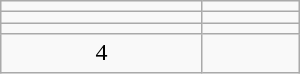<table class="wikitable" width="200px">
<tr>
<td align=center></td>
<td></td>
</tr>
<tr>
<td align=center></td>
<td></td>
</tr>
<tr>
<td align=center></td>
<td></td>
</tr>
<tr>
<td align=center>4</td>
<td></td>
</tr>
</table>
